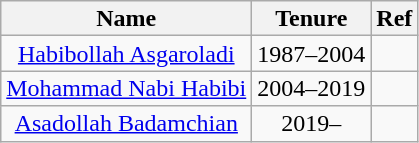<table class="wikitable" style="text-align:center; font-size:100%; line-height:16px;">
<tr>
<th>Name</th>
<th>Tenure</th>
<th>Ref</th>
</tr>
<tr>
<td><a href='#'>Habibollah Asgaroladi</a></td>
<td>1987–2004</td>
<td></td>
</tr>
<tr>
<td><a href='#'>Mohammad Nabi Habibi</a></td>
<td>2004–2019</td>
<td></td>
</tr>
<tr>
<td><a href='#'>Asadollah Badamchian</a></td>
<td>2019–</td>
<td></td>
</tr>
</table>
